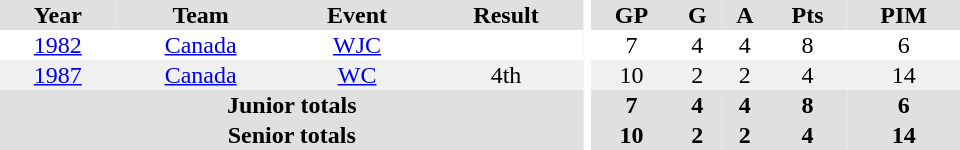<table border="0" cellpadding="1" cellspacing="0" ID="Table3" style="text-align:center; width:40em">
<tr ALIGN="center" bgcolor="#e0e0e0">
<th>Year</th>
<th>Team</th>
<th>Event</th>
<th>Result</th>
<th rowspan="99" bgcolor="#ffffff"></th>
<th>GP</th>
<th>G</th>
<th>A</th>
<th>Pts</th>
<th>PIM</th>
</tr>
<tr style="text-align:center;">
<td><a href='#'>1982</a></td>
<td><a href='#'>Canada</a></td>
<td><a href='#'>WJC</a></td>
<td></td>
<td>7</td>
<td>4</td>
<td>4</td>
<td>8</td>
<td>6</td>
</tr>
<tr style="text-align:center; background:#f0f0f0;">
<td><a href='#'>1987</a></td>
<td><a href='#'>Canada</a></td>
<td><a href='#'>WC</a></td>
<td>4th</td>
<td>10</td>
<td>2</td>
<td>2</td>
<td>4</td>
<td>14</td>
</tr>
<tr style="text-align:center; background:#e0e0e0;">
<th colspan=4>Junior totals</th>
<th>7</th>
<th>4</th>
<th>4</th>
<th>8</th>
<th>6</th>
</tr>
<tr style="text-align:center; background:#e0e0e0;">
<th colspan=4>Senior totals</th>
<th>10</th>
<th>2</th>
<th>2</th>
<th>4</th>
<th>14</th>
</tr>
</table>
